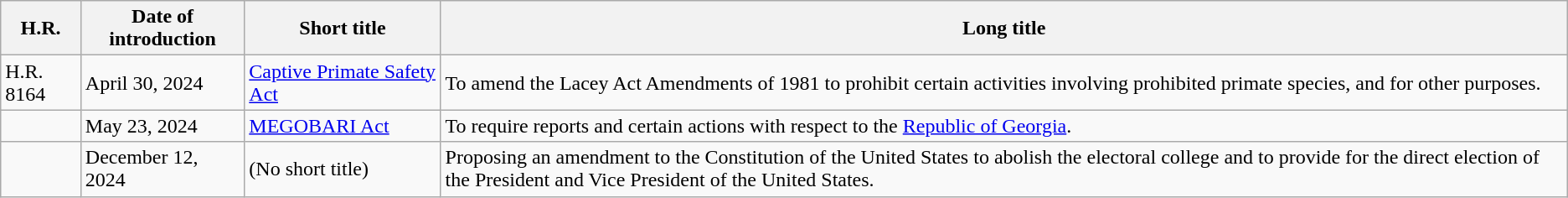<table class="wikitable">
<tr>
<th>H.R.</th>
<th>Date of introduction</th>
<th>Short title</th>
<th>Long title</th>
</tr>
<tr>
<td>H.R. 8164</td>
<td>April 30, 2024</td>
<td><a href='#'>Captive Primate Safety Act</a></td>
<td>To amend the Lacey Act Amendments of 1981 to prohibit certain activities involving prohibited primate species, and for other purposes.</td>
</tr>
<tr>
<td></td>
<td>May 23, 2024</td>
<td><a href='#'>MEGOBARI Act</a></td>
<td>To require reports and certain actions with respect to the <a href='#'>Republic of Georgia</a>.</td>
</tr>
<tr>
<td><br></td>
<td>December 12, 2024</td>
<td>(No short title)</td>
<td>Proposing an amendment to the Constitution of the United States to abolish the electoral college and to provide for the direct election of the President and Vice President of the United States.</td>
</tr>
</table>
